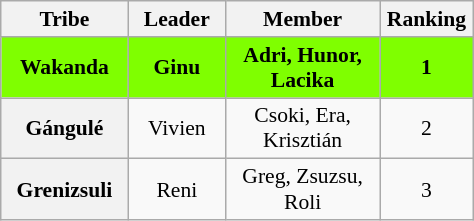<table class="wikitable" style="text-align: center; font-size:90%; width: 25%">
<tr>
<th style="width: 5%;">Tribe</th>
<th style="width: 5%;">Leader</th>
<th style="width: 15%;">Member</th>
<th style="width: 1%;">Ranking</th>
</tr>
<tr>
<th style="background:#7FFF00"><strong>Wakanda</strong></th>
<td style="background:#7FFF00"><strong>Ginu</strong></td>
<td style="background:#7FFF00"><strong>Adri, Hunor, Lacika</strong></td>
<td style="background:#7FFF00"><strong>1</strong></td>
</tr>
<tr>
<th>Gángulé</th>
<td>Vivien</td>
<td>Csoki, Era, Krisztián</td>
<td>2</td>
</tr>
<tr>
<th>Grenizsuli</th>
<td>Reni</td>
<td>Greg, Zsuzsu, Roli</td>
<td>3</td>
</tr>
</table>
